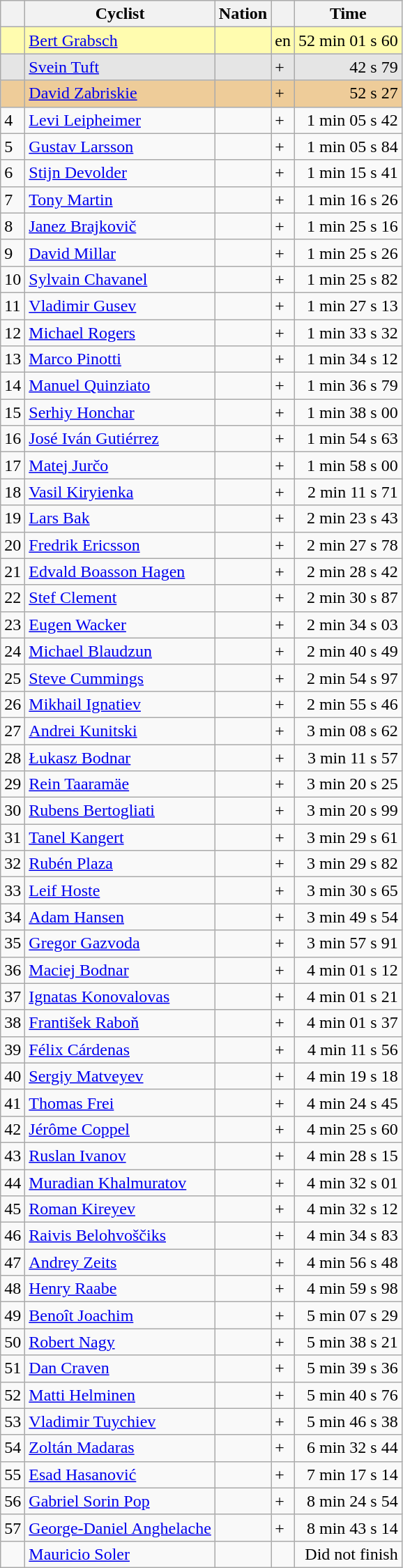<table class="wikitable">
<tr>
<th scope=col></th>
<th scope=col>Cyclist</th>
<th scope=col>Nation</th>
<th scope=col></th>
<th scope=col>Time</th>
</tr>
<tr bgcolor=fffcaf>
<td></td>
<td><a href='#'>Bert Grabsch</a></td>
<td></td>
<td>en</td>
<td>52 min 01 s 60</td>
</tr>
<tr bgcolor=e5e5e5>
<td></td>
<td><a href='#'>Svein Tuft</a></td>
<td></td>
<td>+</td>
<td align=right>42 s 79</td>
</tr>
<tr bgcolor=eecc99>
<td></td>
<td><a href='#'>David Zabriskie</a></td>
<td></td>
<td>+</td>
<td align=right>52 s 27</td>
</tr>
<tr>
<td>4</td>
<td><a href='#'>Levi Leipheimer</a></td>
<td></td>
<td>+</td>
<td align=right>1 min 05 s 42</td>
</tr>
<tr>
<td>5</td>
<td><a href='#'>Gustav Larsson</a></td>
<td></td>
<td>+</td>
<td align=right>1 min 05 s 84</td>
</tr>
<tr>
<td>6</td>
<td><a href='#'>Stijn Devolder</a></td>
<td></td>
<td>+</td>
<td align=right>1 min 15 s 41</td>
</tr>
<tr>
<td>7</td>
<td><a href='#'>Tony Martin</a></td>
<td></td>
<td>+</td>
<td align=right>1 min 16 s 26</td>
</tr>
<tr>
<td>8</td>
<td><a href='#'>Janez Brajkovič</a></td>
<td></td>
<td>+</td>
<td align=right>1 min 25 s 16</td>
</tr>
<tr>
<td>9</td>
<td><a href='#'>David Millar</a></td>
<td></td>
<td>+</td>
<td align=right>1 min 25 s 26</td>
</tr>
<tr>
<td>10</td>
<td><a href='#'>Sylvain Chavanel</a></td>
<td></td>
<td>+</td>
<td align=right>1 min 25 s 82</td>
</tr>
<tr>
<td>11</td>
<td><a href='#'>Vladimir Gusev</a></td>
<td></td>
<td>+</td>
<td align=right>1 min 27 s 13</td>
</tr>
<tr>
<td>12</td>
<td><a href='#'>Michael Rogers</a></td>
<td></td>
<td>+</td>
<td align=right>1 min 33 s 32</td>
</tr>
<tr>
<td>13</td>
<td><a href='#'>Marco Pinotti</a></td>
<td></td>
<td>+</td>
<td align=right>1 min 34 s 12</td>
</tr>
<tr>
<td>14</td>
<td><a href='#'>Manuel Quinziato</a></td>
<td></td>
<td>+</td>
<td align=right>1 min 36 s 79</td>
</tr>
<tr>
<td>15</td>
<td><a href='#'>Serhiy Honchar</a></td>
<td></td>
<td>+</td>
<td align=right>1 min 38 s 00</td>
</tr>
<tr>
<td>16</td>
<td><a href='#'>José Iván Gutiérrez</a></td>
<td></td>
<td>+</td>
<td align=right>1 min 54 s 63</td>
</tr>
<tr>
<td>17</td>
<td><a href='#'>Matej Jurčo</a></td>
<td></td>
<td>+</td>
<td align=right>1 min 58 s 00</td>
</tr>
<tr>
<td>18</td>
<td><a href='#'>Vasil Kiryienka</a></td>
<td></td>
<td>+</td>
<td align=right>2 min 11 s 71</td>
</tr>
<tr>
<td>19</td>
<td><a href='#'>Lars Bak</a></td>
<td></td>
<td>+</td>
<td align=right>2 min 23 s 43</td>
</tr>
<tr>
<td>20</td>
<td><a href='#'>Fredrik Ericsson</a></td>
<td></td>
<td>+</td>
<td align=right>2 min 27 s 78</td>
</tr>
<tr>
<td>21</td>
<td><a href='#'>Edvald Boasson Hagen</a></td>
<td></td>
<td>+</td>
<td align=right>2 min 28 s 42</td>
</tr>
<tr>
<td>22</td>
<td><a href='#'>Stef Clement</a></td>
<td></td>
<td>+</td>
<td align=right>2 min 30 s 87</td>
</tr>
<tr>
<td>23</td>
<td><a href='#'>Eugen Wacker</a></td>
<td></td>
<td>+</td>
<td align=right>2 min 34 s 03</td>
</tr>
<tr>
<td>24</td>
<td><a href='#'>Michael Blaudzun</a></td>
<td></td>
<td>+</td>
<td align=right>2 min 40 s 49</td>
</tr>
<tr>
<td>25</td>
<td><a href='#'>Steve Cummings</a></td>
<td></td>
<td>+</td>
<td align=right>2 min 54 s 97</td>
</tr>
<tr>
<td>26</td>
<td><a href='#'>Mikhail Ignatiev</a></td>
<td></td>
<td>+</td>
<td align=right>2 min 55 s 46</td>
</tr>
<tr>
<td>27</td>
<td><a href='#'>Andrei Kunitski</a></td>
<td></td>
<td>+</td>
<td align=right>3 min 08 s 62</td>
</tr>
<tr>
<td>28</td>
<td><a href='#'>Łukasz Bodnar</a></td>
<td></td>
<td>+</td>
<td align=right>3 min 11 s 57</td>
</tr>
<tr>
<td>29</td>
<td><a href='#'>Rein Taaramäe</a></td>
<td></td>
<td>+</td>
<td align=right>3 min 20 s 25</td>
</tr>
<tr>
<td>30</td>
<td><a href='#'>Rubens Bertogliati</a></td>
<td></td>
<td>+</td>
<td align=right>3 min 20 s 99</td>
</tr>
<tr>
<td>31</td>
<td><a href='#'>Tanel Kangert</a></td>
<td></td>
<td>+</td>
<td align=right>3 min 29 s 61</td>
</tr>
<tr>
<td>32</td>
<td><a href='#'>Rubén Plaza</a></td>
<td></td>
<td>+</td>
<td align=right>3 min 29 s 82</td>
</tr>
<tr>
<td>33</td>
<td><a href='#'>Leif Hoste</a></td>
<td></td>
<td>+</td>
<td align=right>3 min 30 s 65</td>
</tr>
<tr>
<td>34</td>
<td><a href='#'>Adam Hansen</a></td>
<td></td>
<td>+</td>
<td align=right>3 min 49 s 54</td>
</tr>
<tr>
<td>35</td>
<td><a href='#'>Gregor Gazvoda</a></td>
<td></td>
<td>+</td>
<td align=right>3 min 57 s 91</td>
</tr>
<tr>
<td>36</td>
<td><a href='#'>Maciej Bodnar</a></td>
<td></td>
<td>+</td>
<td align=right>4 min 01 s 12</td>
</tr>
<tr>
<td>37</td>
<td><a href='#'>Ignatas Konovalovas</a></td>
<td></td>
<td>+</td>
<td align=right>4 min 01 s 21</td>
</tr>
<tr>
<td>38</td>
<td><a href='#'>František Raboň</a></td>
<td></td>
<td>+</td>
<td align=right>4 min 01 s 37</td>
</tr>
<tr>
<td>39</td>
<td><a href='#'>Félix Cárdenas</a></td>
<td></td>
<td>+</td>
<td align=right>4 min 11 s 56</td>
</tr>
<tr>
<td>40</td>
<td><a href='#'>Sergiy Matveyev</a></td>
<td></td>
<td>+</td>
<td align=right>4 min 19 s 18</td>
</tr>
<tr>
<td>41</td>
<td><a href='#'>Thomas Frei</a></td>
<td></td>
<td>+</td>
<td align=right>4 min 24 s 45</td>
</tr>
<tr>
<td>42</td>
<td><a href='#'>Jérôme Coppel</a></td>
<td></td>
<td>+</td>
<td align=right>4 min 25 s 60</td>
</tr>
<tr>
<td>43</td>
<td><a href='#'>Ruslan Ivanov</a></td>
<td></td>
<td>+</td>
<td align=right>4 min 28 s 15</td>
</tr>
<tr>
<td>44</td>
<td><a href='#'>Muradian Khalmuratov</a></td>
<td></td>
<td>+</td>
<td align=right>4 min 32 s 01</td>
</tr>
<tr>
<td>45</td>
<td><a href='#'>Roman Kireyev</a></td>
<td></td>
<td>+</td>
<td align=right>4 min 32 s 12</td>
</tr>
<tr>
<td>46</td>
<td><a href='#'>Raivis Belohvoščiks</a></td>
<td></td>
<td>+</td>
<td align=right>4 min 34 s 83</td>
</tr>
<tr>
<td>47</td>
<td><a href='#'>Andrey Zeits</a></td>
<td></td>
<td>+</td>
<td align=right>4 min 56 s 48</td>
</tr>
<tr>
<td>48</td>
<td><a href='#'>Henry Raabe</a></td>
<td></td>
<td>+</td>
<td align=right>4 min 59 s 98</td>
</tr>
<tr>
<td>49</td>
<td><a href='#'>Benoît Joachim</a></td>
<td></td>
<td>+</td>
<td align=right>5 min 07 s 29</td>
</tr>
<tr>
<td>50</td>
<td><a href='#'>Robert Nagy</a></td>
<td></td>
<td>+</td>
<td align=right>5 min 38 s 21</td>
</tr>
<tr>
<td>51</td>
<td><a href='#'>Dan Craven</a></td>
<td></td>
<td>+</td>
<td align=right>5 min 39 s 36</td>
</tr>
<tr>
<td>52</td>
<td><a href='#'>Matti Helminen</a></td>
<td></td>
<td>+</td>
<td align=right>5 min 40 s 76</td>
</tr>
<tr>
<td>53</td>
<td><a href='#'>Vladimir Tuychiev</a></td>
<td></td>
<td>+</td>
<td align=right>5 min 46 s 38</td>
</tr>
<tr>
<td>54</td>
<td><a href='#'>Zoltán Madaras</a></td>
<td></td>
<td>+</td>
<td align=right>6 min 32 s 44</td>
</tr>
<tr>
<td>55</td>
<td><a href='#'>Esad Hasanović</a></td>
<td></td>
<td>+</td>
<td align=right>7 min 17 s 14</td>
</tr>
<tr>
<td>56</td>
<td><a href='#'>Gabriel Sorin Pop</a></td>
<td></td>
<td>+</td>
<td align=right>8 min 24 s 54</td>
</tr>
<tr>
<td>57</td>
<td><a href='#'>George-Daniel Anghelache</a></td>
<td></td>
<td>+</td>
<td align=right>8 min 43 s 14</td>
</tr>
<tr>
<td></td>
<td><a href='#'>Mauricio Soler</a></td>
<td></td>
<td></td>
<td align=right>Did not finish</td>
</tr>
</table>
